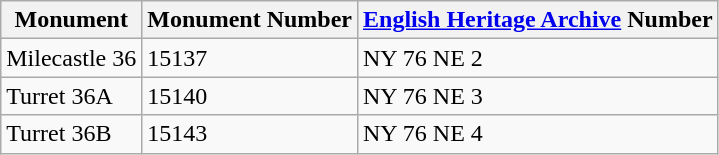<table class="wikitable">
<tr>
<th>Monument</th>
<th>Monument Number</th>
<th><a href='#'>English Heritage Archive</a> Number</th>
</tr>
<tr>
<td>Milecastle 36</td>
<td>15137</td>
<td>NY 76 NE 2</td>
</tr>
<tr>
<td>Turret 36A</td>
<td>15140</td>
<td>NY 76 NE 3</td>
</tr>
<tr>
<td>Turret 36B</td>
<td>15143</td>
<td>NY 76 NE 4</td>
</tr>
</table>
